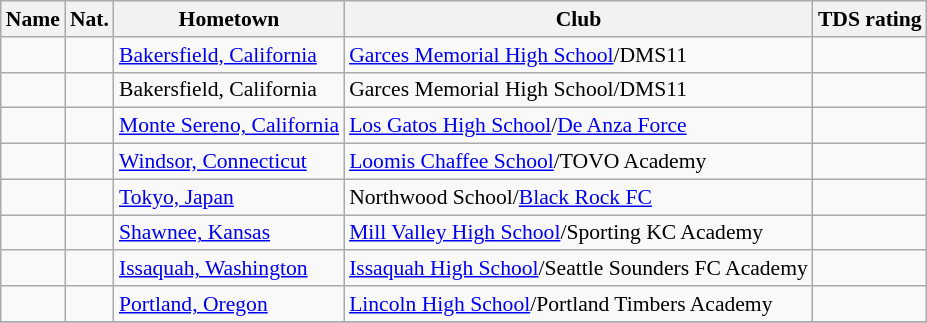<table class="wikitable" style="font-size:90%;" border="1">
<tr>
<th>Name</th>
<th>Nat.</th>
<th>Hometown</th>
<th>Club</th>
<th>TDS rating</th>
</tr>
<tr>
<td></td>
<td></td>
<td><a href='#'>Bakersfield, California</a></td>
<td><a href='#'>Garces Memorial High School</a>/DMS11</td>
<td></td>
</tr>
<tr>
<td></td>
<td></td>
<td>Bakersfield, California</td>
<td>Garces Memorial High School/DMS11</td>
<td></td>
</tr>
<tr>
<td></td>
<td></td>
<td><a href='#'>Monte Sereno, California</a></td>
<td><a href='#'>Los Gatos High School</a>/<a href='#'>De Anza Force</a></td>
<td></td>
</tr>
<tr>
<td></td>
<td></td>
<td><a href='#'>Windsor, Connecticut</a></td>
<td><a href='#'>Loomis Chaffee School</a>/TOVO Academy</td>
<td></td>
</tr>
<tr>
<td></td>
<td></td>
<td><a href='#'>Tokyo, Japan</a></td>
<td>Northwood School/<a href='#'>Black Rock FC</a></td>
<td></td>
</tr>
<tr>
<td></td>
<td></td>
<td><a href='#'>Shawnee, Kansas</a></td>
<td><a href='#'>Mill Valley High School</a>/Sporting KC Academy</td>
<td></td>
</tr>
<tr>
<td></td>
<td></td>
<td><a href='#'>Issaquah, Washington</a></td>
<td><a href='#'>Issaquah High School</a>/Seattle Sounders FC Academy</td>
<td></td>
</tr>
<tr>
<td></td>
<td></td>
<td><a href='#'>Portland, Oregon</a></td>
<td><a href='#'>Lincoln High School</a>/Portland Timbers Academy</td>
<td></td>
</tr>
<tr>
</tr>
</table>
